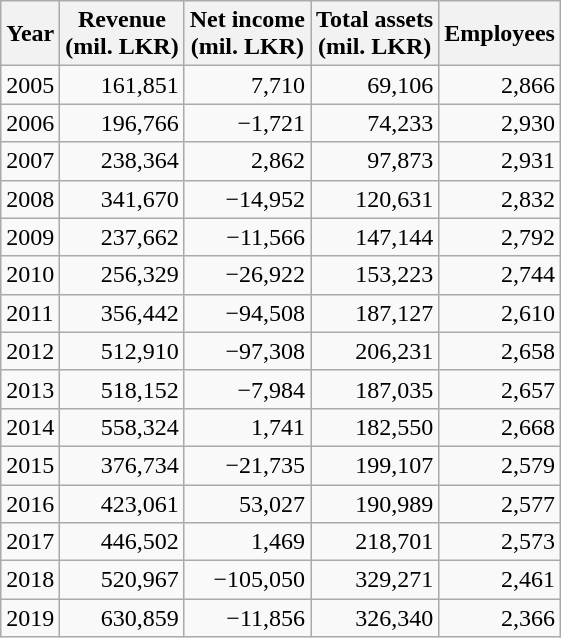<table class="wikitable" style="text-align:right;">
<tr>
<th>Year</th>
<th>Revenue<br>(mil. LKR)</th>
<th>Net income<br>(mil. LKR)</th>
<th>Total assets<br>(mil. LKR)</th>
<th>Employees</th>
</tr>
<tr>
<td align="left">2005</td>
<td>161,851</td>
<td>7,710</td>
<td>69,106</td>
<td>2,866</td>
</tr>
<tr>
<td align="left">2006</td>
<td>196,766</td>
<td>−1,721</td>
<td>74,233</td>
<td>2,930</td>
</tr>
<tr>
<td align="left">2007</td>
<td>238,364</td>
<td>2,862</td>
<td>97,873</td>
<td>2,931</td>
</tr>
<tr>
<td align="left">2008</td>
<td>341,670</td>
<td>−14,952</td>
<td>120,631</td>
<td>2,832</td>
</tr>
<tr>
<td align="left">2009</td>
<td>237,662</td>
<td>−11,566</td>
<td>147,144</td>
<td>2,792</td>
</tr>
<tr>
<td align="left">2010</td>
<td>256,329</td>
<td>−26,922</td>
<td>153,223</td>
<td>2,744</td>
</tr>
<tr>
<td align="left">2011</td>
<td>356,442</td>
<td>−94,508</td>
<td>187,127</td>
<td>2,610</td>
</tr>
<tr>
<td align="left">2012</td>
<td>512,910</td>
<td>−97,308</td>
<td>206,231</td>
<td>2,658</td>
</tr>
<tr>
<td align="left">2013</td>
<td>518,152</td>
<td>−7,984</td>
<td>187,035</td>
<td>2,657</td>
</tr>
<tr>
<td align="left">2014</td>
<td>558,324</td>
<td>1,741</td>
<td>182,550</td>
<td>2,668</td>
</tr>
<tr>
<td align="left">2015</td>
<td>376,734</td>
<td>−21,735</td>
<td>199,107</td>
<td>2,579</td>
</tr>
<tr>
<td align="left">2016</td>
<td>423,061</td>
<td>53,027</td>
<td>190,989</td>
<td>2,577</td>
</tr>
<tr>
<td align="left">2017</td>
<td>446,502</td>
<td>1,469</td>
<td>218,701</td>
<td>2,573</td>
</tr>
<tr>
<td align="left">2018</td>
<td>520,967</td>
<td>−105,050</td>
<td>329,271</td>
<td>2,461</td>
</tr>
<tr>
<td align="left">2019</td>
<td>630,859</td>
<td>−11,856</td>
<td>326,340</td>
<td>2,366</td>
</tr>
</table>
